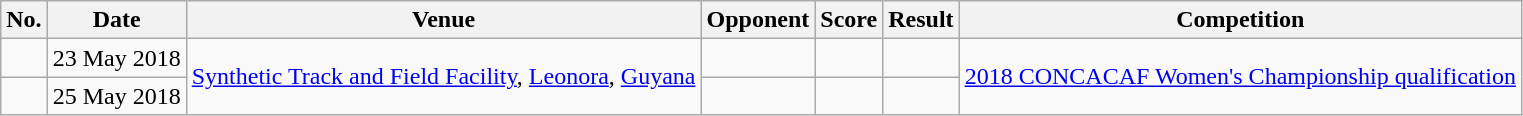<table class="wikitable">
<tr>
<th>No.</th>
<th>Date</th>
<th>Venue</th>
<th>Opponent</th>
<th>Score</th>
<th>Result</th>
<th>Competition</th>
</tr>
<tr>
<td></td>
<td>23 May 2018</td>
<td rowspan=2><a href='#'>Synthetic Track and Field Facility</a>, <a href='#'>Leonora</a>, <a href='#'>Guyana</a></td>
<td></td>
<td></td>
<td></td>
<td rowspan=2><a href='#'>2018 CONCACAF Women's Championship qualification</a></td>
</tr>
<tr>
<td></td>
<td>25 May 2018</td>
<td></td>
<td></td>
<td></td>
</tr>
</table>
